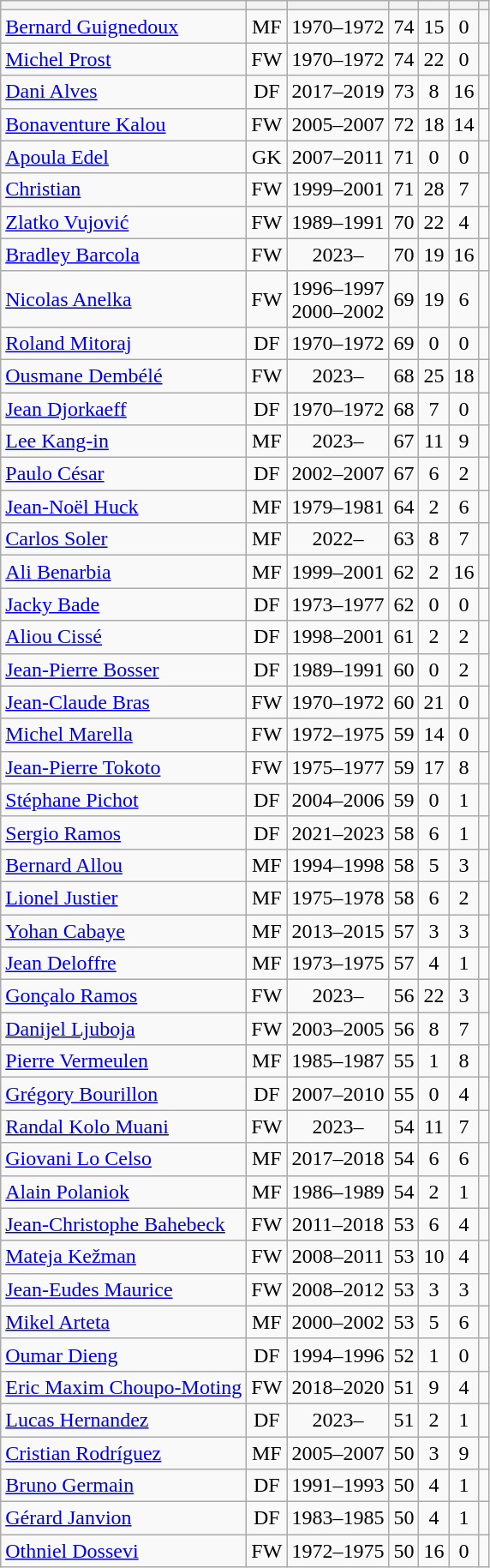<table class="wikitable plainrowheaders sortable" style="text-align:center">
<tr>
<th></th>
<th></th>
<th></th>
<th></th>
<th></th>
<th></th>
<th></th>
</tr>
<tr>
<td align="left"> <a href='#'>Bernard Guignedoux</a></td>
<td>MF</td>
<td>1970–1972</td>
<td>74</td>
<td>15</td>
<td>0</td>
<td></td>
</tr>
<tr>
<td align="left"> <a href='#'>Michel Prost</a></td>
<td>FW</td>
<td>1970–1972</td>
<td>74</td>
<td>22</td>
<td>0</td>
<td></td>
</tr>
<tr>
<td align="left"> <a href='#'>Dani Alves</a></td>
<td>DF</td>
<td>2017–2019</td>
<td>73</td>
<td>8</td>
<td>16</td>
<td></td>
</tr>
<tr>
<td align="left"> <a href='#'>Bonaventure Kalou</a></td>
<td>FW</td>
<td>2005–2007</td>
<td>72</td>
<td>18</td>
<td>14</td>
<td></td>
</tr>
<tr>
<td align="left"> <a href='#'>Apoula Edel</a></td>
<td>GK</td>
<td>2007–2011</td>
<td>71</td>
<td>0</td>
<td>0</td>
<td></td>
</tr>
<tr>
<td align="left"> <a href='#'>Christian</a></td>
<td>FW</td>
<td>1999–2001</td>
<td>71</td>
<td>28</td>
<td>7</td>
<td></td>
</tr>
<tr>
<td align="left"> <a href='#'>Zlatko Vujović</a></td>
<td>FW</td>
<td>1989–1991</td>
<td>70</td>
<td>22</td>
<td>4</td>
<td></td>
</tr>
<tr>
<td align="left"> <a href='#'>Bradley Barcola</a></td>
<td>FW</td>
<td>2023–</td>
<td>70</td>
<td>19</td>
<td>16</td>
<td></td>
</tr>
<tr>
<td align="left"> <a href='#'>Nicolas Anelka</a></td>
<td>FW</td>
<td>1996–1997<br>2000–2002</td>
<td>69</td>
<td>19</td>
<td>6</td>
<td></td>
</tr>
<tr>
<td align="left"> <a href='#'>Roland Mitoraj</a></td>
<td>DF</td>
<td>1970–1972</td>
<td>69</td>
<td>0</td>
<td>0</td>
<td></td>
</tr>
<tr>
<td align="left"> <a href='#'>Ousmane Dembélé</a></td>
<td>FW</td>
<td>2023–</td>
<td>68</td>
<td>25</td>
<td>18</td>
<td></td>
</tr>
<tr>
<td align="left"> <a href='#'>Jean Djorkaeff</a></td>
<td>DF</td>
<td>1970–1972</td>
<td>68</td>
<td>7</td>
<td>0</td>
<td></td>
</tr>
<tr>
<td align="left"> <a href='#'>Lee Kang-in</a></td>
<td>MF</td>
<td>2023–</td>
<td>67</td>
<td>11</td>
<td>9</td>
<td></td>
</tr>
<tr>
<td align="left"> <a href='#'>Paulo César</a></td>
<td>DF</td>
<td>2002–2007</td>
<td>67</td>
<td>6</td>
<td>2</td>
<td></td>
</tr>
<tr>
<td align="left"> <a href='#'>Jean-Noël Huck</a></td>
<td>MF</td>
<td>1979–1981</td>
<td>64</td>
<td>2</td>
<td>6</td>
<td></td>
</tr>
<tr>
<td align="left"> <a href='#'>Carlos Soler</a></td>
<td>MF</td>
<td>2022–</td>
<td>63</td>
<td>8</td>
<td>7</td>
<td></td>
</tr>
<tr>
<td align="left"> <a href='#'>Ali Benarbia</a></td>
<td>MF</td>
<td>1999–2001</td>
<td>62</td>
<td>2</td>
<td>16</td>
<td></td>
</tr>
<tr>
<td align="left"> <a href='#'>Jacky Bade</a></td>
<td>DF</td>
<td>1973–1977</td>
<td>62</td>
<td>0</td>
<td>0</td>
<td></td>
</tr>
<tr>
<td align="left"> <a href='#'>Aliou Cissé</a></td>
<td>DF</td>
<td>1998–2001</td>
<td>61</td>
<td>2</td>
<td>2</td>
<td></td>
</tr>
<tr>
<td align="left"> <a href='#'>Jean-Pierre Bosser</a></td>
<td>DF</td>
<td>1989–1991</td>
<td>60</td>
<td>0</td>
<td>2</td>
<td></td>
</tr>
<tr>
<td align="left"> <a href='#'>Jean-Claude Bras</a></td>
<td>FW</td>
<td>1970–1972</td>
<td>60</td>
<td>21</td>
<td>0</td>
<td></td>
</tr>
<tr>
<td align="left"> <a href='#'>Michel Marella</a></td>
<td>FW</td>
<td>1972–1975</td>
<td>59</td>
<td>14</td>
<td>0</td>
<td></td>
</tr>
<tr>
<td align="left"> <a href='#'>Jean-Pierre Tokoto</a></td>
<td>FW</td>
<td>1975–1977</td>
<td>59</td>
<td>17</td>
<td>8</td>
<td></td>
</tr>
<tr>
<td align="left"> <a href='#'>Stéphane Pichot</a></td>
<td>DF</td>
<td>2004–2006</td>
<td>59</td>
<td>0</td>
<td>1</td>
<td></td>
</tr>
<tr>
<td align="left"> <a href='#'>Sergio Ramos</a></td>
<td>DF</td>
<td>2021–2023</td>
<td>58</td>
<td>6</td>
<td>1</td>
<td></td>
</tr>
<tr>
<td align="left"> <a href='#'>Bernard Allou</a></td>
<td>MF</td>
<td>1994–1998</td>
<td>58</td>
<td>5</td>
<td>3</td>
<td></td>
</tr>
<tr>
<td align="left"> <a href='#'>Lionel Justier</a></td>
<td>MF</td>
<td>1975–1978</td>
<td>58</td>
<td>6</td>
<td>2</td>
<td></td>
</tr>
<tr>
<td align="left"> <a href='#'>Yohan Cabaye</a></td>
<td>MF</td>
<td>2013–2015</td>
<td>57</td>
<td>3</td>
<td>3</td>
<td></td>
</tr>
<tr>
<td align="left"> <a href='#'>Jean Deloffre</a></td>
<td>MF</td>
<td>1973–1975</td>
<td>57</td>
<td>4</td>
<td>1</td>
<td></td>
</tr>
<tr>
<td align="left"> <a href='#'>Gonçalo Ramos</a></td>
<td>FW</td>
<td>2023–</td>
<td>56</td>
<td>22</td>
<td>3</td>
<td></td>
</tr>
<tr>
<td align="left"> <a href='#'>Danijel Ljuboja</a></td>
<td>FW</td>
<td>2003–2005</td>
<td>56</td>
<td>8</td>
<td>7</td>
<td></td>
</tr>
<tr>
<td align="left"> <a href='#'>Pierre Vermeulen</a></td>
<td>MF</td>
<td>1985–1987</td>
<td>55</td>
<td>1</td>
<td>8</td>
<td></td>
</tr>
<tr>
<td align="left"> <a href='#'>Grégory Bourillon</a></td>
<td>DF</td>
<td>2007–2010</td>
<td>55</td>
<td>0</td>
<td>4</td>
<td></td>
</tr>
<tr>
<td align="left"> <a href='#'>Randal Kolo Muani</a></td>
<td>FW</td>
<td>2023–</td>
<td>54</td>
<td>11</td>
<td>7</td>
<td></td>
</tr>
<tr>
<td align="left"> <a href='#'>Giovani Lo Celso</a></td>
<td>MF</td>
<td>2017–2018</td>
<td>54</td>
<td>6</td>
<td>6</td>
<td></td>
</tr>
<tr>
<td align="left"> <a href='#'>Alain Polaniok</a></td>
<td>MF</td>
<td>1986–1989</td>
<td>54</td>
<td>2</td>
<td>1</td>
<td></td>
</tr>
<tr>
<td align="left"> <a href='#'>Jean-Christophe Bahebeck</a></td>
<td>FW</td>
<td>2011–2018</td>
<td>53</td>
<td>6</td>
<td>4</td>
<td></td>
</tr>
<tr>
<td align="left"> <a href='#'>Mateja Kežman</a></td>
<td>FW</td>
<td>2008–2011</td>
<td>53</td>
<td>10</td>
<td>4</td>
<td></td>
</tr>
<tr>
<td align="left"> <a href='#'>Jean-Eudes Maurice</a></td>
<td>FW</td>
<td>2008–2012</td>
<td>53</td>
<td>3</td>
<td>3</td>
<td></td>
</tr>
<tr>
<td align="left"> <a href='#'>Mikel Arteta</a></td>
<td>MF</td>
<td>2000–2002</td>
<td>53</td>
<td>5</td>
<td>6</td>
<td></td>
</tr>
<tr>
<td align="left"> <a href='#'>Oumar Dieng</a></td>
<td>DF</td>
<td>1994–1996</td>
<td>52</td>
<td>1</td>
<td>0</td>
<td></td>
</tr>
<tr>
<td align="left"> <a href='#'>Eric Maxim Choupo-Moting</a></td>
<td>FW</td>
<td>2018–2020</td>
<td>51</td>
<td>9</td>
<td>4</td>
<td></td>
</tr>
<tr>
<td align="left"> <a href='#'>Lucas Hernandez</a></td>
<td>DF</td>
<td>2023–</td>
<td>51</td>
<td>2</td>
<td>1</td>
<td></td>
</tr>
<tr>
<td align="left"> <a href='#'>Cristian Rodríguez</a></td>
<td>MF</td>
<td>2005–2007</td>
<td>50</td>
<td>3</td>
<td>9</td>
<td></td>
</tr>
<tr>
<td align="left"> <a href='#'>Bruno Germain</a></td>
<td>DF</td>
<td>1991–1993</td>
<td>50</td>
<td>4</td>
<td>1</td>
<td></td>
</tr>
<tr>
<td align="left"> <a href='#'>Gérard Janvion</a></td>
<td>DF</td>
<td>1983–1985</td>
<td>50</td>
<td>4</td>
<td>1</td>
<td></td>
</tr>
<tr>
<td align="left"> <a href='#'>Othniel Dossevi</a></td>
<td>FW</td>
<td>1972–1975</td>
<td>50</td>
<td>16</td>
<td>0</td>
<td></td>
</tr>
</table>
